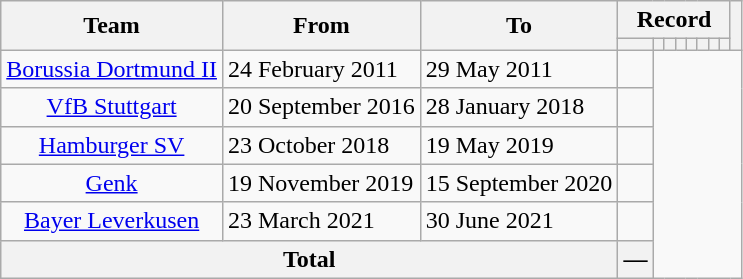<table class="wikitable" style="text-align: center">
<tr>
<th rowspan="2">Team</th>
<th rowspan="2">From</th>
<th rowspan="2">To</th>
<th colspan="8">Record</th>
<th rowspan=2></th>
</tr>
<tr>
<th></th>
<th></th>
<th></th>
<th></th>
<th></th>
<th></th>
<th></th>
<th></th>
</tr>
<tr>
<td><a href='#'>Borussia Dortmund II</a></td>
<td align=left>24 February 2011</td>
<td align=left>29 May 2011<br></td>
<td></td>
</tr>
<tr>
<td><a href='#'>VfB Stuttgart</a></td>
<td align=left>20 September 2016</td>
<td align=left>28 January 2018<br></td>
<td></td>
</tr>
<tr>
<td><a href='#'>Hamburger SV</a></td>
<td align=left>23 October 2018</td>
<td align=left>19 May 2019<br></td>
<td></td>
</tr>
<tr>
<td><a href='#'>Genk</a></td>
<td align=left>19 November 2019</td>
<td align=left>15 September 2020<br></td>
<td></td>
</tr>
<tr>
<td><a href='#'>Bayer Leverkusen</a></td>
<td align=left>23 March 2021</td>
<td align=left>30 June 2021<br></td>
<td></td>
</tr>
<tr>
<th colspan="3">Total<br></th>
<th>—</th>
</tr>
</table>
